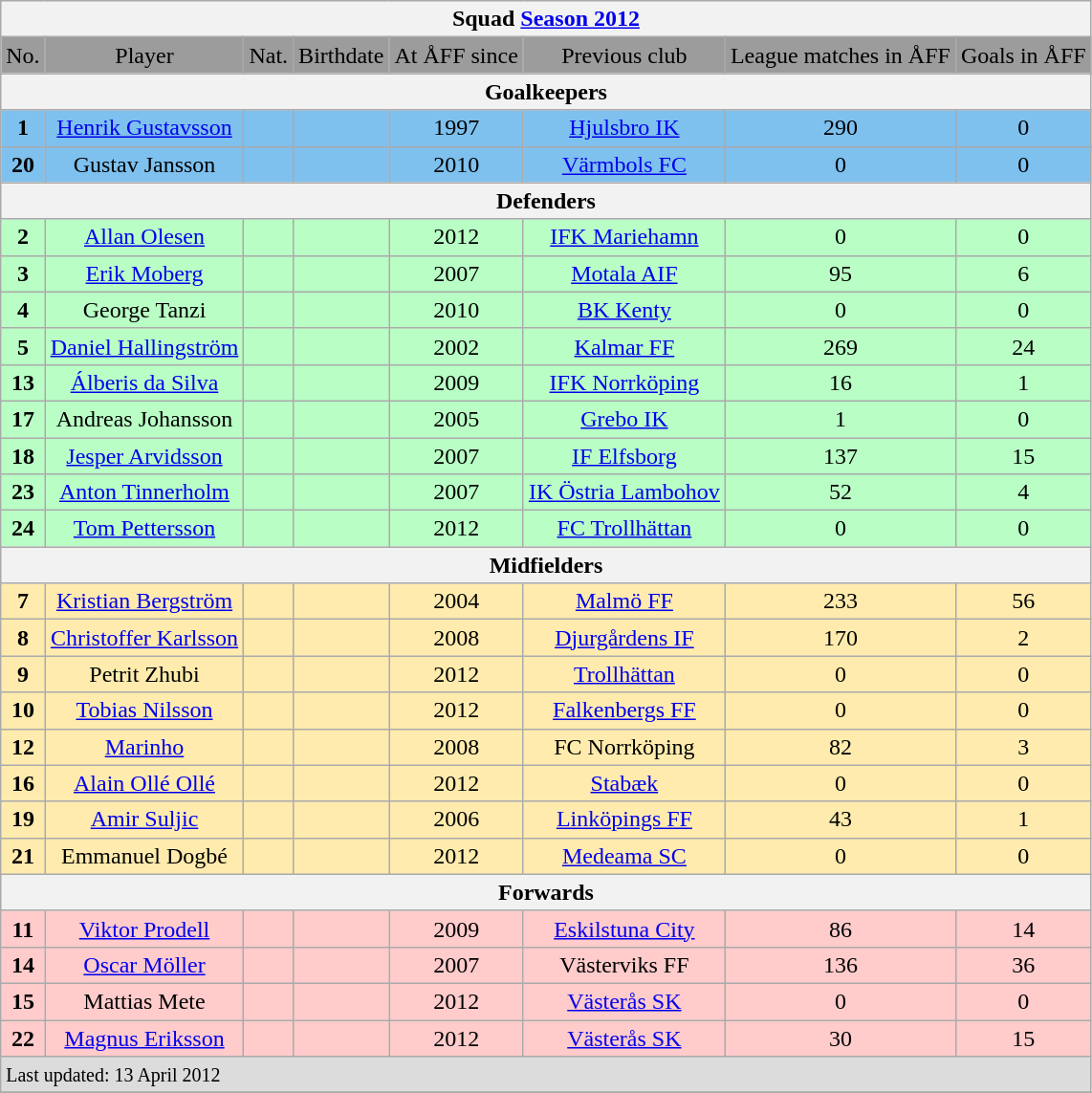<table class="wikitable">
<tr align="center" style="background:#DCDCDC">
<th colspan="8">Squad <a href='#'>Season 2012</a></th>
</tr>
<tr align="center" style="background:#9C9C9C">
<td>No.</td>
<td>Player</td>
<td>Nat.</td>
<td>Birthdate</td>
<td>At ÅFF since</td>
<td>Previous club</td>
<td>League matches in ÅFF</td>
<td>Goals in ÅFF</td>
</tr>
<tr align="center" style="background:#DCDCDC">
<th colspan="8">Goalkeepers</th>
</tr>
<tr align="center" style="background:#7EC0EE">
<td><strong>1</strong></td>
<td><a href='#'>Henrik Gustavsson</a></td>
<td></td>
<td></td>
<td>1997</td>
<td><a href='#'>Hjulsbro IK</a></td>
<td>290</td>
<td>0</td>
</tr>
<tr align="center" style="background:#7EC0EE">
<td><strong>20</strong></td>
<td>Gustav Jansson</td>
<td></td>
<td></td>
<td>2010</td>
<td><a href='#'>Värmbols FC</a></td>
<td>0</td>
<td>0</td>
</tr>
<tr align="center" style="background:#DCDCDC">
<th colspan="8">Defenders</th>
</tr>
<tr align="center" style="background:#B9FFC5">
<td><strong>2</strong></td>
<td><a href='#'>Allan Olesen</a></td>
<td></td>
<td></td>
<td>2012</td>
<td><a href='#'>IFK Mariehamn</a></td>
<td>0</td>
<td>0</td>
</tr>
<tr align="center" style="background:#B9FFC5">
<td><strong>3</strong></td>
<td><a href='#'>Erik Moberg</a></td>
<td></td>
<td></td>
<td>2007</td>
<td><a href='#'>Motala AIF</a></td>
<td>95</td>
<td>6</td>
</tr>
<tr align="center" style="background:#B9FFC5">
<td><strong>4</strong></td>
<td>George Tanzi</td>
<td></td>
<td></td>
<td>2010</td>
<td><a href='#'>BK Kenty</a></td>
<td>0</td>
<td>0</td>
</tr>
<tr align="center" style="background:#B9FFC5">
<td><strong>5</strong></td>
<td><a href='#'>Daniel Hallingström</a></td>
<td></td>
<td></td>
<td>2002</td>
<td><a href='#'>Kalmar FF</a></td>
<td>269</td>
<td>24</td>
</tr>
<tr align="center" style="background:#B9FFC5">
<td><strong>13</strong></td>
<td><a href='#'>Álberis da Silva</a></td>
<td></td>
<td></td>
<td>2009</td>
<td><a href='#'>IFK Norrköping</a></td>
<td>16</td>
<td>1</td>
</tr>
<tr align="center" style="background:#B9FFC5">
<td><strong>17</strong></td>
<td>Andreas Johansson</td>
<td></td>
<td></td>
<td>2005</td>
<td><a href='#'>Grebo IK</a></td>
<td>1</td>
<td>0</td>
</tr>
<tr align="center" style="background:#B9FFC5">
<td><strong>18</strong></td>
<td><a href='#'>Jesper Arvidsson</a></td>
<td></td>
<td></td>
<td>2007</td>
<td><a href='#'>IF Elfsborg</a></td>
<td>137</td>
<td>15</td>
</tr>
<tr align="center" style="background:#B9FFC5">
<td><strong>23</strong></td>
<td><a href='#'>Anton Tinnerholm</a></td>
<td></td>
<td></td>
<td>2007</td>
<td><a href='#'>IK Östria Lambohov</a></td>
<td>52</td>
<td>4</td>
</tr>
<tr align="center" style="background:#B9FFC5">
<td><strong>24</strong></td>
<td><a href='#'>Tom Pettersson</a></td>
<td></td>
<td></td>
<td>2012</td>
<td><a href='#'>FC Trollhättan</a></td>
<td>0</td>
<td>0</td>
</tr>
<tr align="center" style="background:#DCDCDC">
<th colspan="8">Midfielders</th>
</tr>
<tr align="center" style="background:#FFEBAD">
<td><strong>7</strong></td>
<td><a href='#'>Kristian Bergström</a></td>
<td></td>
<td></td>
<td>2004</td>
<td><a href='#'>Malmö FF</a></td>
<td>233</td>
<td>56</td>
</tr>
<tr align="center" style="background:#FFEBAD">
<td><strong>8</strong></td>
<td><a href='#'>Christoffer Karlsson</a></td>
<td></td>
<td></td>
<td>2008</td>
<td><a href='#'>Djurgårdens IF</a></td>
<td>170</td>
<td>2</td>
</tr>
<tr align="center" style="background:#FFEBAD">
<td><strong>9</strong></td>
<td>Petrit Zhubi</td>
<td></td>
<td></td>
<td>2012</td>
<td><a href='#'>Trollhättan</a></td>
<td>0</td>
<td>0</td>
</tr>
<tr align="center" style="background:#FFEBAD">
<td><strong>10</strong></td>
<td><a href='#'>Tobias Nilsson</a></td>
<td></td>
<td></td>
<td>2012</td>
<td><a href='#'>Falkenbergs FF</a></td>
<td>0</td>
<td>0</td>
</tr>
<tr align="center" style="background:#FFEBAD">
<td><strong>12</strong></td>
<td><a href='#'>Marinho</a></td>
<td></td>
<td></td>
<td>2008</td>
<td>FC Norrköping</td>
<td>82</td>
<td>3</td>
</tr>
<tr align="center" style="background:#FFEBAD">
<td><strong>16</strong></td>
<td><a href='#'>Alain Ollé Ollé</a></td>
<td></td>
<td></td>
<td>2012</td>
<td><a href='#'>Stabæk</a></td>
<td>0</td>
<td>0</td>
</tr>
<tr align="center" style="background:#FFEBAD">
<td><strong>19</strong></td>
<td><a href='#'>Amir Suljic</a></td>
<td></td>
<td></td>
<td>2006</td>
<td><a href='#'>Linköpings FF</a></td>
<td>43</td>
<td>1</td>
</tr>
<tr align="center" style="background:#FFEBAD">
<td><strong>21</strong></td>
<td>Emmanuel Dogbé</td>
<td></td>
<td></td>
<td>2012</td>
<td><a href='#'>Medeama SC</a></td>
<td>0</td>
<td>0</td>
</tr>
<tr align="center" style="background:#DCDCDC">
<th colspan="8">Forwards</th>
</tr>
<tr align="center" style="background:#FFCBCB">
<td><strong>11</strong></td>
<td><a href='#'>Viktor Prodell</a></td>
<td></td>
<td></td>
<td>2009</td>
<td><a href='#'>Eskilstuna City</a></td>
<td>86</td>
<td>14</td>
</tr>
<tr align="center" style="background:#FFCBCB">
<td><strong>14</strong></td>
<td><a href='#'>Oscar Möller</a></td>
<td></td>
<td></td>
<td>2007</td>
<td>Västerviks FF</td>
<td>136</td>
<td>36</td>
</tr>
<tr align="center" style="background:#FFCBCB">
<td><strong>15</strong></td>
<td>Mattias Mete</td>
<td></td>
<td></td>
<td>2012</td>
<td><a href='#'>Västerås SK</a></td>
<td>0</td>
<td>0</td>
</tr>
<tr align="center" style="background:#FFCBCB">
<td><strong>22</strong></td>
<td><a href='#'>Magnus Eriksson</a></td>
<td></td>
<td></td>
<td>2012</td>
<td><a href='#'>Västerås SK</a></td>
<td>30</td>
<td>15</td>
</tr>
<tr align="left" style="background:#DCDCDC">
<td colspan="8"><small>Last updated: 13 April 2012</small></td>
</tr>
<tr>
</tr>
</table>
